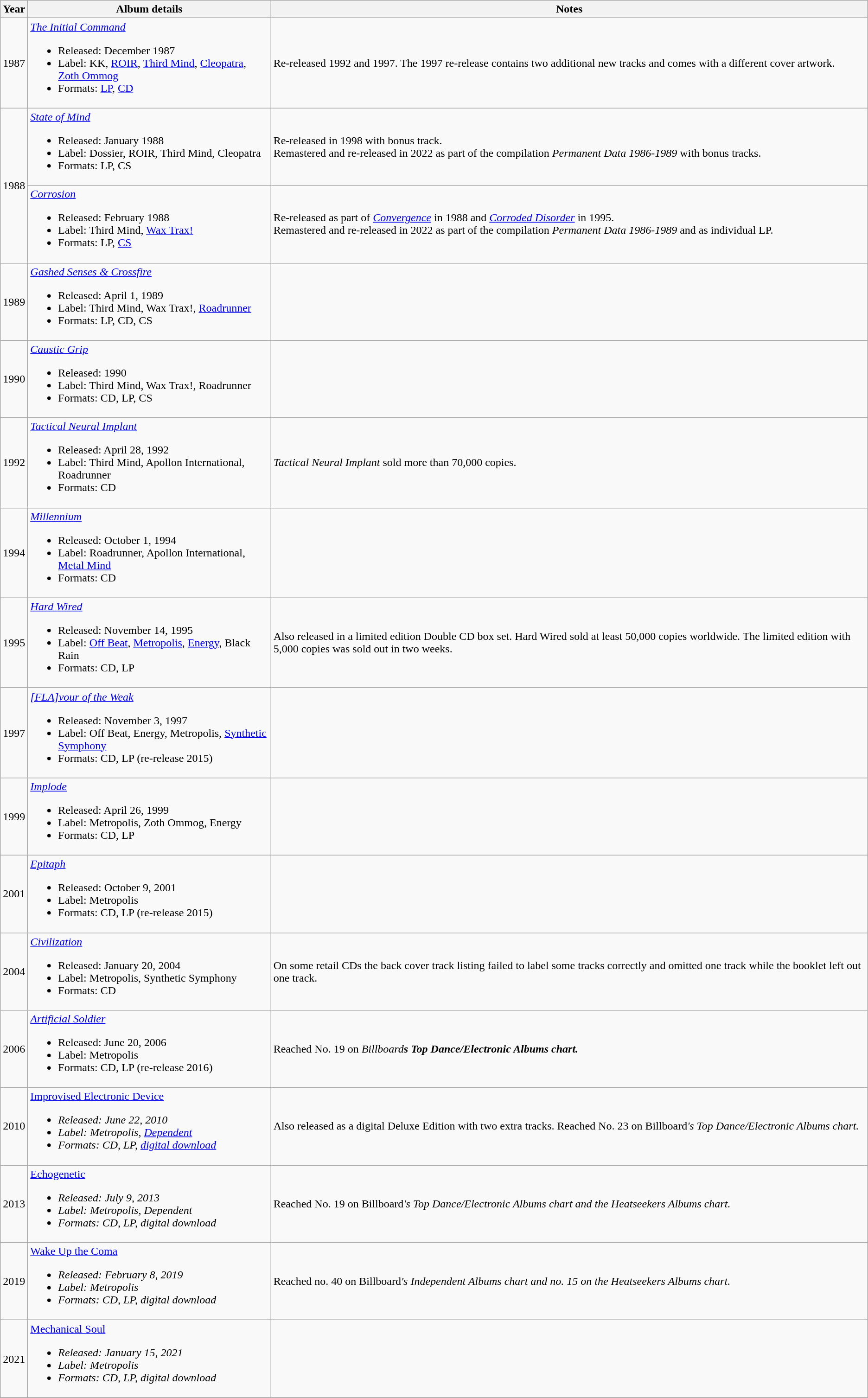<table class="wikitable">
<tr>
<th>Year</th>
<th>Album details</th>
<th>Notes</th>
</tr>
<tr>
<td>1987</td>
<td><em><a href='#'>The Initial Command</a></em><br><ul><li>Released: December 1987</li><li>Label: KK, <a href='#'>ROIR</a>, <a href='#'>Third Mind</a>, <a href='#'>Cleopatra</a>, <a href='#'>Zoth Ommog</a></li><li>Formats: <a href='#'>LP</a>, <a href='#'>CD</a></li></ul></td>
<td>Re-released 1992 and 1997. The 1997 re-release contains two additional new tracks and comes with a different cover artwork.</td>
</tr>
<tr>
<td rowspan="2">1988</td>
<td><em><a href='#'>State of Mind</a></em><br><ul><li>Released: January 1988</li><li>Label: Dossier, ROIR, Third Mind, Cleopatra</li><li>Formats: LP, CS</li></ul></td>
<td>Re-released in 1998 with bonus track.<br>Remastered and re-released in 2022 as part of the compilation <em>Permanent Data 1986-1989</em> with bonus tracks.</td>
</tr>
<tr>
<td><em><a href='#'>Corrosion</a></em><br><ul><li>Released: February 1988</li><li>Label: Third Mind, <a href='#'>Wax Trax!</a></li><li>Formats: LP, <a href='#'>CS</a></li></ul></td>
<td>Re-released as part of <em><a href='#'>Convergence</a></em> in 1988 and <em><a href='#'>Corroded Disorder</a></em> in 1995.<br>Remastered and re-released in 2022 as part of the compilation <em>Permanent Data 1986-1989</em> and as individual LP.</td>
</tr>
<tr>
<td>1989</td>
<td><em><a href='#'>Gashed Senses & Crossfire</a></em><br><ul><li>Released: April 1, 1989</li><li>Label: Third Mind, Wax Trax!, <a href='#'>Roadrunner</a></li><li>Formats: LP, CD, CS</li></ul></td>
<td></td>
</tr>
<tr>
<td>1990</td>
<td><em><a href='#'>Caustic Grip</a></em><br><ul><li>Released: 1990</li><li>Label: Third Mind, Wax Trax!, Roadrunner</li><li>Formats: CD, LP, CS</li></ul></td>
<td></td>
</tr>
<tr>
<td>1992</td>
<td><em><a href='#'>Tactical Neural Implant</a></em><br><ul><li>Released: April 28, 1992</li><li>Label: Third Mind, Apollon International, Roadrunner</li><li>Formats: CD</li></ul></td>
<td><em>Tactical Neural Implant</em> sold more than 70,000 copies.</td>
</tr>
<tr>
<td>1994</td>
<td><em><a href='#'>Millennium</a></em><br><ul><li>Released: October 1, 1994</li><li>Label: Roadrunner, Apollon International, <a href='#'>Metal Mind</a></li><li>Formats: CD</li></ul></td>
<td></td>
</tr>
<tr>
<td>1995</td>
<td><em><a href='#'>Hard Wired</a></em><br><ul><li>Released: November 14, 1995</li><li>Label: <a href='#'>Off Beat</a>, <a href='#'>Metropolis</a>, <a href='#'>Energy</a>, Black Rain</li><li>Formats: CD, LP</li></ul></td>
<td>Also released in a limited edition Double CD box set. Hard Wired sold at least 50,000 copies worldwide. The limited edition with 5,000 copies was sold out in two weeks.</td>
</tr>
<tr>
<td>1997</td>
<td><em><a href='#'>[FLA]vour of the Weak</a></em><br><ul><li>Released: November 3, 1997</li><li>Label: Off Beat, Energy, Metropolis, <a href='#'>Synthetic Symphony</a></li><li>Formats: CD, LP (re-release 2015)</li></ul></td>
<td></td>
</tr>
<tr>
<td>1999</td>
<td><em><a href='#'>Implode</a></em><br><ul><li>Released: April 26, 1999</li><li>Label: Metropolis, Zoth Ommog, Energy</li><li>Formats: CD, LP</li></ul></td>
<td></td>
</tr>
<tr>
<td>2001</td>
<td><em><a href='#'>Epitaph</a></em><br><ul><li>Released: October 9, 2001</li><li>Label: Metropolis</li><li>Formats: CD, LP (re-release 2015)</li></ul></td>
<td></td>
</tr>
<tr>
<td>2004</td>
<td><em><a href='#'>Civilization</a></em><br><ul><li>Released: January 20, 2004</li><li>Label: Metropolis, Synthetic Symphony</li><li>Formats: CD</li></ul></td>
<td>On some retail CDs the back cover track listing failed to label some tracks correctly and omitted one track while the booklet left out one track.</td>
</tr>
<tr>
<td>2006</td>
<td><em><a href='#'>Artificial Soldier</a></em><br><ul><li>Released: June 20, 2006</li><li>Label: Metropolis</li><li>Formats: CD, LP (re-release 2016)</li></ul></td>
<td>Reached No. 19 on <em>Billboard<strong>s Top Dance/Electronic Albums chart.</td>
</tr>
<tr>
<td>2010</td>
<td></em><a href='#'>Improvised Electronic Device</a><em><br><ul><li>Released: June 22, 2010</li><li>Label: Metropolis, <a href='#'>Dependent</a></li><li>Formats: CD, LP, <a href='#'>digital download</a></li></ul></td>
<td>Also released as a digital Deluxe Edition with two extra tracks. Reached No. 23 on </em>Billboard<em>'s Top Dance/Electronic Albums chart.</td>
</tr>
<tr>
<td>2013</td>
<td></em><a href='#'>Echogenetic</a><em><br><ul><li>Released: July 9, 2013</li><li>Label: Metropolis, Dependent</li><li>Formats: CD, LP, digital download</li></ul></td>
<td>Reached No. 19 on </em>Billboard<em>'s Top Dance/Electronic Albums chart and the Heatseekers Albums chart.</td>
</tr>
<tr>
<td>2019</td>
<td></em><a href='#'>Wake Up the Coma</a><em><br><ul><li>Released: February 8, 2019</li><li>Label: Metropolis</li><li>Formats: CD, LP, digital download</li></ul></td>
<td>Reached no. 40 on </em>Billboard<em>'s Independent Albums chart and no. 15 on the Heatseekers Albums chart.</td>
</tr>
<tr>
<td>2021</td>
<td></em><a href='#'>Mechanical Soul</a><em><br><ul><li>Released: January 15, 2021</li><li>Label: Metropolis</li><li>Formats: CD, LP, digital download</li></ul></td>
<td></td>
</tr>
<tr>
</tr>
</table>
